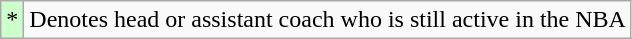<table class="wikitable">
<tr>
<td style="background-color:#CCFFCC">*</td>
<td colspan="6">Denotes head or assistant coach who is still active in the NBA</td>
</tr>
</table>
